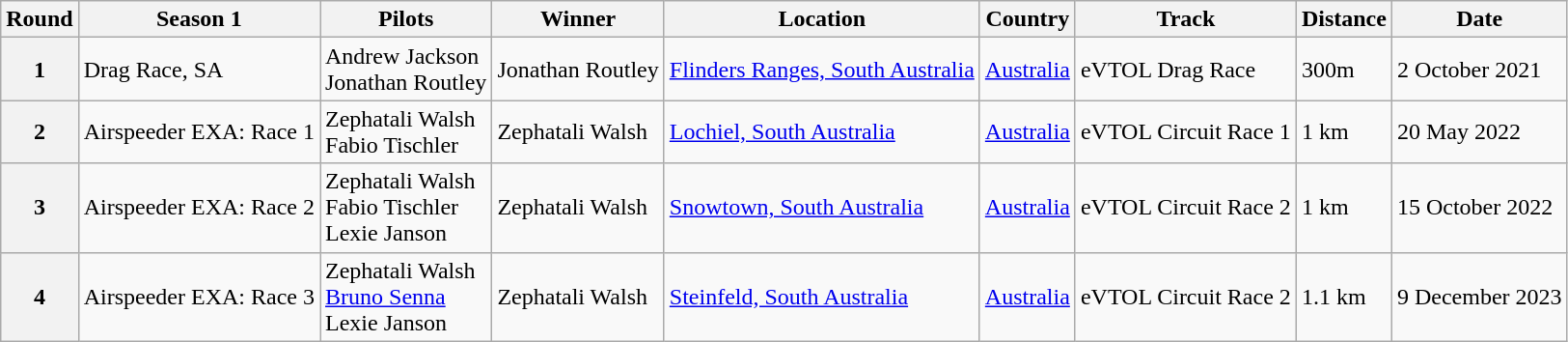<table class="wikitable" border="1">
<tr>
<th>Round</th>
<th>Season 1</th>
<th>Pilots</th>
<th>Winner</th>
<th>Location</th>
<th>Country</th>
<th>Track</th>
<th>Distance</th>
<th>Date</th>
</tr>
<tr>
<th>1</th>
<td>Drag Race, SA</td>
<td> Andrew Jackson<br> Jonathan Routley</td>
<td> Jonathan Routley</td>
<td><a href='#'>Flinders Ranges, South Australia</a></td>
<td> <a href='#'>Australia</a></td>
<td>eVTOL Drag Race</td>
<td>300m</td>
<td>2 October 2021</td>
</tr>
<tr>
<th>2</th>
<td>Airspeeder EXA: Race 1</td>
<td> Zephatali Walsh<br> Fabio Tischler</td>
<td> Zephatali Walsh</td>
<td><a href='#'>Lochiel, South Australia</a></td>
<td> <a href='#'>Australia</a></td>
<td>eVTOL Circuit Race 1</td>
<td>1 km</td>
<td>20 May 2022</td>
</tr>
<tr>
<th>3</th>
<td>Airspeeder EXA: Race 2</td>
<td> Zephatali Walsh<br> Fabio Tischler<br> Lexie Janson</td>
<td> Zephatali Walsh</td>
<td><a href='#'>Snowtown, South Australia</a></td>
<td> <a href='#'>Australia</a></td>
<td>eVTOL Circuit Race 2</td>
<td>1 km</td>
<td>15 October 2022</td>
</tr>
<tr>
<th>4</th>
<td>Airspeeder EXA: Race 3</td>
<td> Zephatali Walsh<br> <a href='#'>Bruno Senna</a><br> Lexie Janson</td>
<td> Zephatali Walsh</td>
<td><a href='#'>Steinfeld, South Australia</a></td>
<td> <a href='#'>Australia</a></td>
<td>eVTOL Circuit Race 2</td>
<td>1.1 km</td>
<td>9 December 2023</td>
</tr>
</table>
